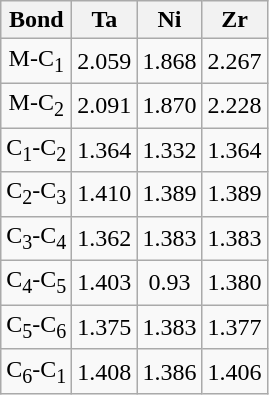<table class="wikitable" style="text-align:center;">
<tr>
<th>Bond</th>
<th>Ta</th>
<th>Ni</th>
<th>Zr</th>
</tr>
<tr>
<td>M-C<sub>1</sub></td>
<td>2.059</td>
<td>1.868</td>
<td>2.267</td>
</tr>
<tr>
<td>M-C<sub>2</sub></td>
<td>2.091</td>
<td>1.870</td>
<td>2.228</td>
</tr>
<tr>
<td>C<sub>1</sub>-C<sub>2</sub></td>
<td>1.364</td>
<td>1.332</td>
<td>1.364</td>
</tr>
<tr>
<td>C<sub>2</sub>-C<sub>3</sub></td>
<td>1.410</td>
<td>1.389</td>
<td>1.389</td>
</tr>
<tr>
<td>C<sub>3</sub>-C<sub>4</sub></td>
<td>1.362</td>
<td>1.383</td>
<td>1.383</td>
</tr>
<tr>
<td>C<sub>4</sub>-C<sub>5</sub></td>
<td>1.403</td>
<td>0.93</td>
<td>1.380</td>
</tr>
<tr>
<td>C<sub>5</sub>-C<sub>6</sub></td>
<td>1.375</td>
<td>1.383</td>
<td>1.377</td>
</tr>
<tr>
<td>C<sub>6</sub>-C<sub>1</sub></td>
<td>1.408</td>
<td>1.386</td>
<td>1.406</td>
</tr>
</table>
